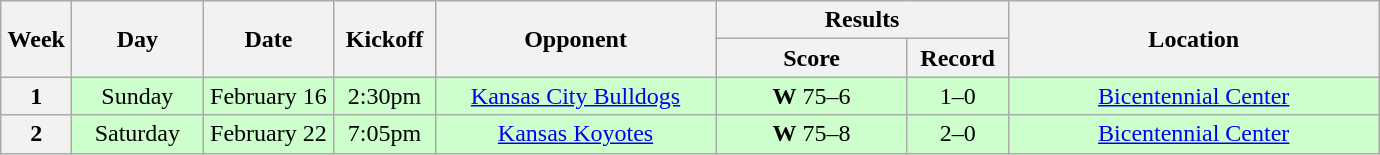<table class="wikitable">
<tr>
<th rowspan="2" width="40">Week</th>
<th rowspan="2" width="80">Day</th>
<th rowspan="2" width="80">Date</th>
<th rowspan="2" width="60">Kickoff</th>
<th rowspan="2" width="180">Opponent</th>
<th colspan="2" width="180">Results</th>
<th rowspan="2" width="240">Location</th>
</tr>
<tr>
<th width="120">Score</th>
<th width="60">Record</th>
</tr>
<tr align="center" bgcolor="#CCFFCC">
<th>1</th>
<td>Sunday</td>
<td>February 16</td>
<td>2:30pm</td>
<td><a href='#'>Kansas City Bulldogs</a></td>
<td><strong>W</strong> 75–6</td>
<td>1–0</td>
<td><a href='#'>Bicentennial Center</a></td>
</tr>
<tr align="center" bgcolor="#CCFFCC">
<th>2</th>
<td>Saturday</td>
<td>February 22</td>
<td>7:05pm</td>
<td><a href='#'>Kansas Koyotes</a></td>
<td><strong>W</strong> 75–8</td>
<td>2–0</td>
<td><a href='#'>Bicentennial Center</a></td>
</tr>
</table>
